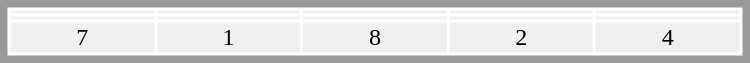<table border="0" width="500" align="center" style="border: 5px solid #999; background-color:white">
<tr align="center" bgcolor="#EFEFEF">
<th></th>
<th></th>
<th></th>
<th></th>
<th></th>
</tr>
<tr align="center" bgcolor="#EFEFEF">
<td></td>
<td></td>
<td></td>
<td></td>
<td></td>
</tr>
<tr align="center" bgcolor="#EFEFEF">
<td>7</td>
<td>1</td>
<td>8</td>
<td>2</td>
<td>4</td>
</tr>
</table>
